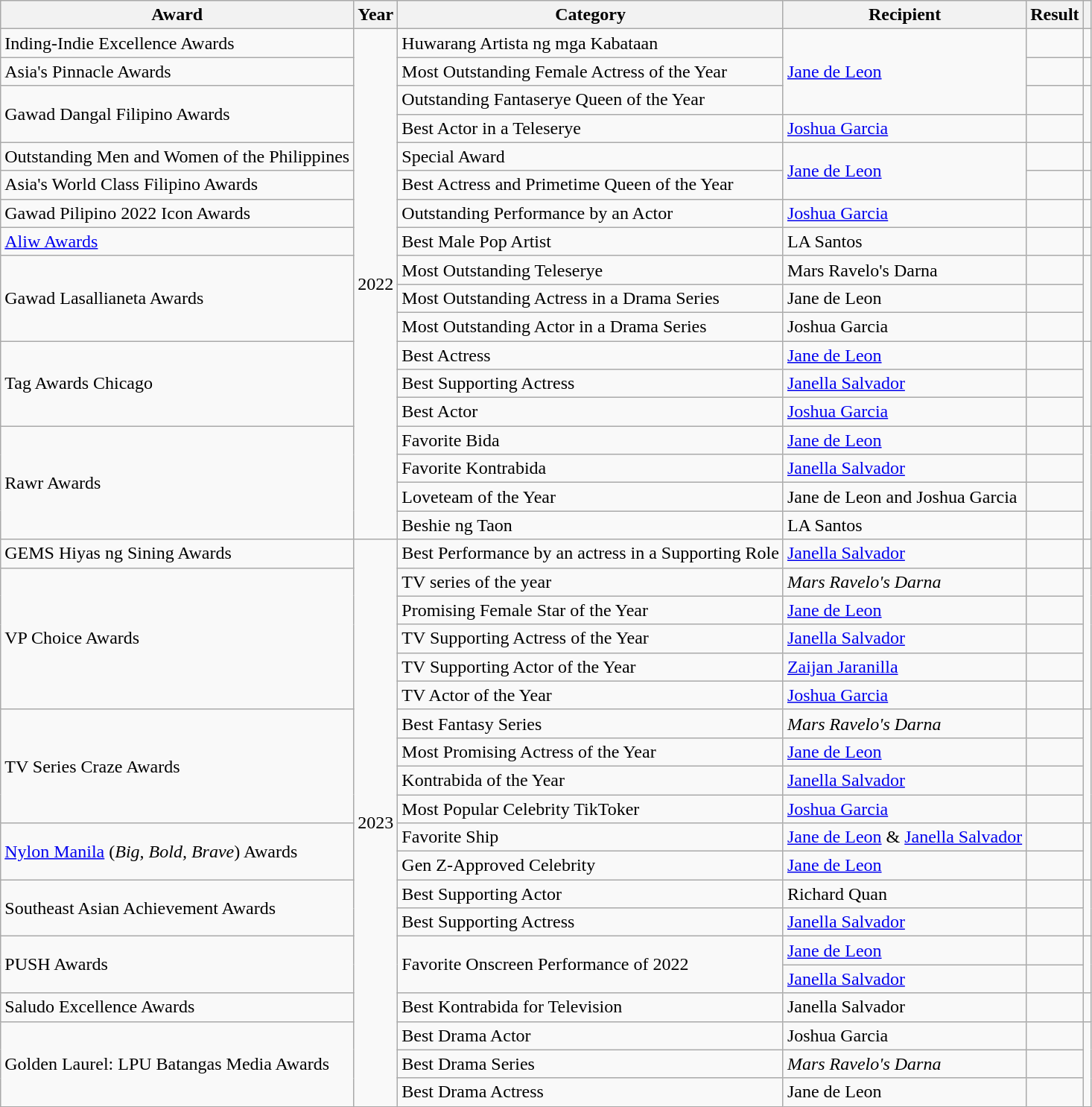<table class="wikitable sortable">
<tr>
<th>Award</th>
<th>Year</th>
<th>Category</th>
<th>Recipient</th>
<th>Result</th>
<th></th>
</tr>
<tr>
<td>Inding-Indie Excellence Awards</td>
<td rowspan="18">2022</td>
<td>Huwarang Artista ng mga Kabataan</td>
<td rowspan="3"><a href='#'>Jane de Leon</a></td>
<td></td>
<td></td>
</tr>
<tr>
<td>Asia's Pinnacle Awards</td>
<td>Most Outstanding Female Actress of the Year</td>
<td></td>
<td></td>
</tr>
<tr>
<td rowspan="2">Gawad Dangal Filipino Awards</td>
<td>Outstanding Fantaserye Queen of the Year</td>
<td></td>
<td rowspan="2"></td>
</tr>
<tr>
<td>Best Actor in a Teleserye</td>
<td><a href='#'>Joshua Garcia</a></td>
<td></td>
</tr>
<tr>
<td>Outstanding Men and Women of the Philippines</td>
<td>Special Award</td>
<td rowspan="2"><a href='#'>Jane de Leon</a></td>
<td></td>
<td></td>
</tr>
<tr>
<td>Asia's World Class Filipino Awards</td>
<td>Best Actress and Primetime Queen of the Year</td>
<td></td>
<td></td>
</tr>
<tr>
<td>Gawad Pilipino 2022 Icon Awards</td>
<td>Outstanding Performance by an Actor</td>
<td><a href='#'>Joshua Garcia</a></td>
<td></td>
<td></td>
</tr>
<tr>
<td><a href='#'>Aliw Awards</a></td>
<td>Best Male Pop Artist</td>
<td>LA Santos</td>
<td></td>
<td></td>
</tr>
<tr>
<td rowspan="3">Gawad Lasallianeta Awards</td>
<td>Most Outstanding Teleserye</td>
<td>Mars Ravelo's Darna</td>
<td></td>
<td rowspan="3"></td>
</tr>
<tr>
<td>Most Outstanding Actress in a Drama Series</td>
<td>Jane de Leon</td>
<td></td>
</tr>
<tr>
<td>Most Outstanding Actor in a Drama Series</td>
<td>Joshua Garcia</td>
<td></td>
</tr>
<tr>
<td rowspan="3">Tag Awards Chicago</td>
<td>Best Actress</td>
<td><a href='#'>Jane de Leon</a></td>
<td></td>
<td rowspan="3"></td>
</tr>
<tr>
<td>Best Supporting Actress</td>
<td><a href='#'>Janella Salvador</a></td>
<td></td>
</tr>
<tr>
<td>Best Actor</td>
<td><a href='#'>Joshua Garcia</a></td>
<td></td>
</tr>
<tr>
<td rowspan="4">Rawr Awards</td>
<td>Favorite Bida</td>
<td><a href='#'>Jane de Leon</a></td>
<td></td>
<td rowspan="4"></td>
</tr>
<tr>
<td>Favorite Kontrabida</td>
<td><a href='#'>Janella Salvador</a></td>
<td></td>
</tr>
<tr>
<td>Loveteam of the Year</td>
<td>Jane de Leon and Joshua Garcia</td>
<td></td>
</tr>
<tr>
<td>Beshie ng Taon</td>
<td>LA Santos</td>
<td></td>
</tr>
<tr>
<td>GEMS Hiyas ng Sining Awards</td>
<td rowspan="20">2023</td>
<td>Best Performance by an actress in a Supporting Role</td>
<td><a href='#'>Janella Salvador</a></td>
<td></td>
<td></td>
</tr>
<tr>
<td rowspan="5">VP Choice Awards</td>
<td>TV series of the year</td>
<td><em>Mars Ravelo's Darna</em></td>
<td></td>
<td rowspan="5"></td>
</tr>
<tr>
<td>Promising Female Star of the Year</td>
<td><a href='#'>Jane de Leon</a></td>
<td></td>
</tr>
<tr>
<td>TV Supporting Actress of the Year</td>
<td><a href='#'>Janella Salvador</a></td>
<td></td>
</tr>
<tr>
<td>TV Supporting Actor of the Year</td>
<td><a href='#'>Zaijan Jaranilla</a></td>
<td></td>
</tr>
<tr>
<td>TV Actor of the Year</td>
<td><a href='#'>Joshua Garcia</a></td>
<td></td>
</tr>
<tr>
<td rowspan="4">TV Series Craze Awards</td>
<td>Best Fantasy Series</td>
<td><em>Mars Ravelo's Darna</em></td>
<td></td>
<td rowspan="4"></td>
</tr>
<tr>
<td>Most Promising Actress of the Year</td>
<td><a href='#'>Jane de Leon</a></td>
<td></td>
</tr>
<tr>
<td>Kontrabida of the Year</td>
<td><a href='#'>Janella Salvador</a></td>
<td></td>
</tr>
<tr>
<td>Most Popular Celebrity TikToker</td>
<td><a href='#'>Joshua Garcia</a></td>
<td></td>
</tr>
<tr>
<td rowspan="2"><a href='#'>Nylon Manila</a> (<em>Big, Bold, Brave</em>) Awards</td>
<td>Favorite Ship</td>
<td><a href='#'>Jane de Leon</a> & <a href='#'>Janella Salvador</a></td>
<td></td>
<td rowspan="2"></td>
</tr>
<tr>
<td>Gen Z-Approved Celebrity</td>
<td><a href='#'>Jane de Leon</a></td>
<td></td>
</tr>
<tr>
<td rowspan="2">Southeast Asian Achievement Awards</td>
<td>Best Supporting Actor</td>
<td>Richard Quan</td>
<td></td>
<td rowspan="2"></td>
</tr>
<tr>
<td>Best Supporting Actress</td>
<td><a href='#'>Janella Salvador</a></td>
<td></td>
</tr>
<tr>
<td rowspan="2">PUSH Awards</td>
<td rowspan="2">Favorite Onscreen Performance of 2022</td>
<td><a href='#'>Jane de Leon</a></td>
<td></td>
<td rowspan="2"></td>
</tr>
<tr>
<td><a href='#'>Janella Salvador</a></td>
<td></td>
</tr>
<tr>
<td>Saludo Excellence Awards</td>
<td>Best Kontrabida for Television</td>
<td>Janella Salvador</td>
<td></td>
<td></td>
</tr>
<tr>
<td rowspan="3">Golden Laurel: LPU Batangas Media Awards</td>
<td>Best Drama Actor</td>
<td>Joshua Garcia</td>
<td></td>
<td rowspan="3"></td>
</tr>
<tr>
<td>Best Drama Series</td>
<td><em>Mars Ravelo's Darna</em></td>
<td></td>
</tr>
<tr>
<td>Best Drama Actress</td>
<td>Jane de Leon</td>
<td></td>
</tr>
</table>
